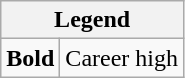<table class="wikitable mw-collapsible mw-collapsed">
<tr>
<th colspan="2">Legend</th>
</tr>
<tr>
<td><strong>Bold</strong></td>
<td>Career high</td>
</tr>
</table>
